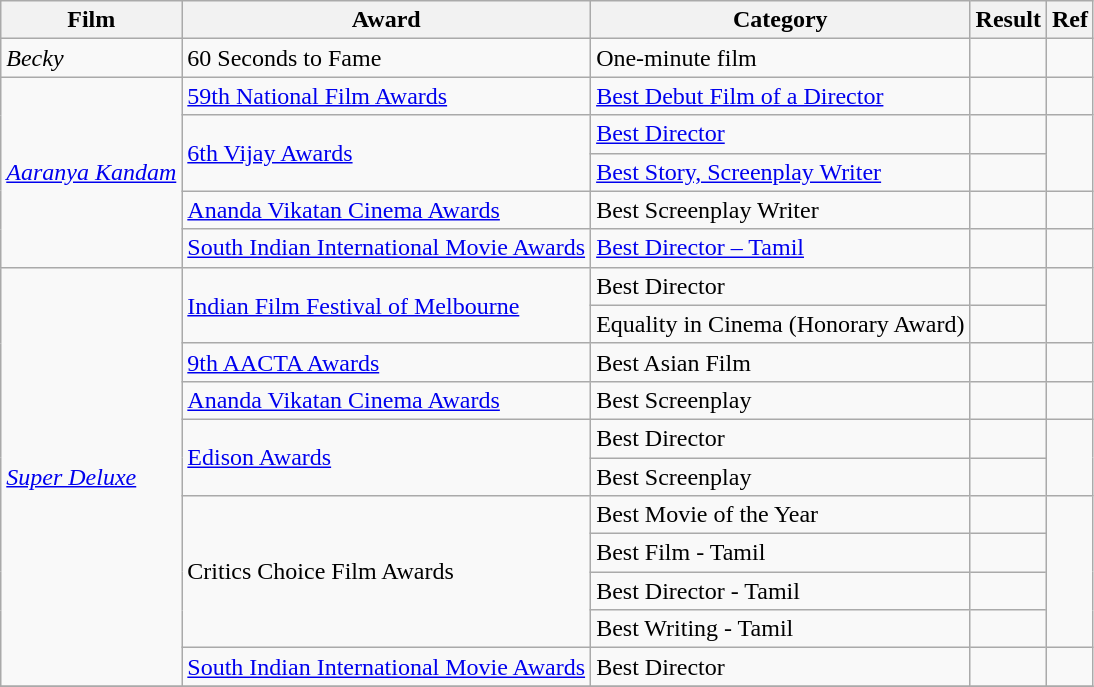<table class="wikitable">
<tr>
<th>Film</th>
<th>Award</th>
<th>Category</th>
<th>Result</th>
<th>Ref</th>
</tr>
<tr>
<td><em>Becky</em></td>
<td>60 Seconds to Fame</td>
<td>One-minute film</td>
<td></td>
<td></td>
</tr>
<tr>
<td rowspan=5><em><a href='#'>Aaranya Kandam</a></em></td>
<td><a href='#'>59th National Film Awards</a></td>
<td><a href='#'>Best Debut Film of a Director</a></td>
<td></td>
<td></td>
</tr>
<tr>
<td rowspan=2><a href='#'>6th Vijay Awards</a></td>
<td><a href='#'>Best Director</a></td>
<td></td>
<td rowspan=2></td>
</tr>
<tr>
<td><a href='#'>Best Story, Screenplay Writer</a></td>
<td></td>
</tr>
<tr>
<td><a href='#'>Ananda Vikatan Cinema Awards</a></td>
<td>Best Screenplay Writer</td>
<td></td>
<td></td>
</tr>
<tr>
<td><a href='#'>South Indian International Movie Awards</a></td>
<td><a href='#'>Best Director – Tamil</a></td>
<td></td>
<td></td>
</tr>
<tr>
<td rowspan=11><em><a href='#'>Super Deluxe</a></em></td>
<td rowspan=2><a href='#'>Indian Film Festival of Melbourne</a></td>
<td>Best Director</td>
<td></td>
<td rowspan=2></td>
</tr>
<tr>
<td>Equality in Cinema (Honorary Award)</td>
<td></td>
</tr>
<tr>
<td><a href='#'>9th AACTA Awards</a></td>
<td>Best Asian Film</td>
<td></td>
<td></td>
</tr>
<tr>
<td><a href='#'>Ananda Vikatan Cinema Awards</a></td>
<td>Best Screenplay</td>
<td></td>
<td></td>
</tr>
<tr>
<td rowspan=2><a href='#'>Edison Awards</a></td>
<td>Best Director</td>
<td></td>
<td rowspan=2></td>
</tr>
<tr>
<td>Best Screenplay</td>
<td></td>
</tr>
<tr>
<td rowspan=4>Critics Choice Film Awards</td>
<td>Best Movie of the Year</td>
<td></td>
<td rowspan=4></td>
</tr>
<tr>
<td>Best Film - Tamil</td>
<td></td>
</tr>
<tr>
<td>Best Director - Tamil</td>
<td></td>
</tr>
<tr>
<td>Best Writing - Tamil</td>
<td></td>
</tr>
<tr>
<td><a href='#'>South Indian International Movie Awards</a></td>
<td>Best Director</td>
<td></td>
<td></td>
</tr>
<tr>
</tr>
</table>
